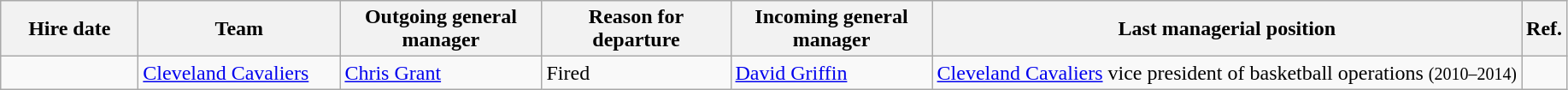<table class="wikitable sortable">
<tr>
<th style="width:100px">Hire date</th>
<th style="width:150px">Team</th>
<th style="width:150px">Outgoing general manager</th>
<th style="width:140px">Reason for departure</th>
<th style="width:150px">Incoming general manager</th>
<th class="unsortable">Last managerial position</th>
<th class="unsortable">Ref.</th>
</tr>
<tr>
<td align=center></td>
<td><a href='#'>Cleveland Cavaliers</a></td>
<td><a href='#'>Chris Grant</a></td>
<td>Fired</td>
<td><a href='#'>David Griffin</a></td>
<td><a href='#'>Cleveland Cavaliers</a> vice president of basketball operations <small>(2010–2014)</small></td>
<td align=center></td>
</tr>
</table>
